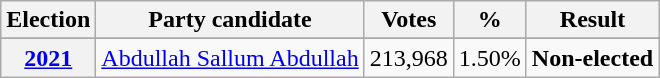<table class="wikitable" style="text-align:center">
<tr>
<th>Election</th>
<th>Party candidate</th>
<th>Votes</th>
<th>%</th>
<th>Result</th>
</tr>
<tr>
</tr>
<tr>
<th><a href='#'>2021</a></th>
<td><a href='#'>Abdullah Sallum Abdullah</a></td>
<td>213,968</td>
<td>1.50%</td>
<td><strong>Non-elected</strong> </td>
</tr>
</table>
